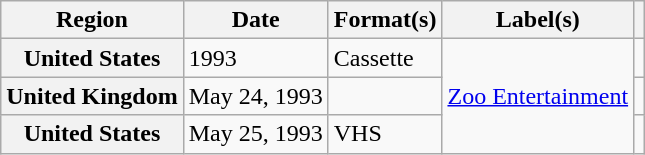<table class="wikitable plainrowheaders">
<tr>
<th scope="col">Region</th>
<th scope="col">Date</th>
<th scope="col">Format(s)</th>
<th scope="col">Label(s)</th>
<th scope="col"></th>
</tr>
<tr>
<th scope="row">United States</th>
<td>1993</td>
<td>Cassette</td>
<td rowspan="3"><a href='#'>Zoo Entertainment</a></td>
<td></td>
</tr>
<tr>
<th scope="row">United Kingdom</th>
<td>May 24, 1993</td>
<td></td>
<td></td>
</tr>
<tr>
<th scope="row">United States</th>
<td>May 25, 1993</td>
<td>VHS</td>
<td></td>
</tr>
</table>
